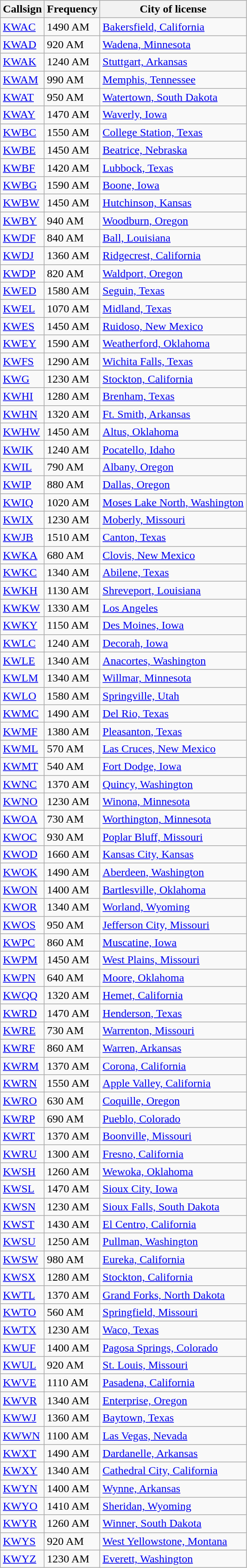<table class="wikitable sortable">
<tr>
<th>Callsign</th>
<th>Frequency</th>
<th>City of license</th>
</tr>
<tr>
<td><a href='#'>KWAC</a></td>
<td>1490 AM</td>
<td><a href='#'>Bakersfield, California</a></td>
</tr>
<tr>
<td><a href='#'>KWAD</a></td>
<td>920 AM</td>
<td><a href='#'>Wadena, Minnesota</a></td>
</tr>
<tr>
<td><a href='#'>KWAK</a></td>
<td>1240 AM</td>
<td><a href='#'>Stuttgart, Arkansas</a></td>
</tr>
<tr>
<td><a href='#'>KWAM</a></td>
<td>990 AM</td>
<td><a href='#'>Memphis, Tennessee</a></td>
</tr>
<tr>
<td><a href='#'>KWAT</a></td>
<td>950 AM</td>
<td><a href='#'>Watertown, South Dakota</a></td>
</tr>
<tr>
<td><a href='#'>KWAY</a></td>
<td>1470 AM</td>
<td><a href='#'>Waverly, Iowa</a></td>
</tr>
<tr>
<td><a href='#'>KWBC</a></td>
<td>1550 AM</td>
<td><a href='#'>College Station, Texas</a></td>
</tr>
<tr>
<td><a href='#'>KWBE</a></td>
<td>1450 AM</td>
<td><a href='#'>Beatrice, Nebraska</a></td>
</tr>
<tr>
<td><a href='#'>KWBF</a></td>
<td>1420 AM</td>
<td><a href='#'>Lubbock, Texas</a></td>
</tr>
<tr>
<td><a href='#'>KWBG</a></td>
<td>1590 AM</td>
<td><a href='#'>Boone, Iowa</a></td>
</tr>
<tr>
<td><a href='#'>KWBW</a></td>
<td>1450 AM</td>
<td><a href='#'>Hutchinson, Kansas</a></td>
</tr>
<tr>
<td><a href='#'>KWBY</a></td>
<td>940 AM</td>
<td><a href='#'>Woodburn, Oregon</a></td>
</tr>
<tr>
<td><a href='#'>KWDF</a></td>
<td>840 AM</td>
<td><a href='#'>Ball, Louisiana</a></td>
</tr>
<tr>
<td><a href='#'>KWDJ</a></td>
<td>1360 AM</td>
<td><a href='#'>Ridgecrest, California</a></td>
</tr>
<tr>
<td><a href='#'>KWDP</a></td>
<td>820 AM</td>
<td><a href='#'>Waldport, Oregon</a></td>
</tr>
<tr>
<td><a href='#'>KWED</a></td>
<td>1580 AM</td>
<td><a href='#'>Seguin, Texas</a></td>
</tr>
<tr>
<td><a href='#'>KWEL</a></td>
<td>1070 AM</td>
<td><a href='#'>Midland, Texas</a></td>
</tr>
<tr>
<td><a href='#'>KWES</a></td>
<td>1450 AM</td>
<td><a href='#'>Ruidoso, New Mexico</a></td>
</tr>
<tr>
<td><a href='#'>KWEY</a></td>
<td>1590 AM</td>
<td><a href='#'>Weatherford, Oklahoma</a></td>
</tr>
<tr>
<td><a href='#'>KWFS</a></td>
<td>1290 AM</td>
<td><a href='#'>Wichita Falls, Texas</a></td>
</tr>
<tr>
<td><a href='#'>KWG</a></td>
<td>1230 AM</td>
<td><a href='#'>Stockton, California</a></td>
</tr>
<tr>
<td><a href='#'>KWHI</a></td>
<td>1280 AM</td>
<td><a href='#'>Brenham, Texas</a></td>
</tr>
<tr>
<td><a href='#'>KWHN</a></td>
<td>1320 AM</td>
<td><a href='#'>Ft. Smith, Arkansas</a></td>
</tr>
<tr>
<td><a href='#'>KWHW</a></td>
<td>1450 AM</td>
<td><a href='#'>Altus, Oklahoma</a></td>
</tr>
<tr>
<td><a href='#'>KWIK</a></td>
<td>1240 AM</td>
<td><a href='#'>Pocatello, Idaho</a></td>
</tr>
<tr>
<td><a href='#'>KWIL</a></td>
<td>790 AM</td>
<td><a href='#'>Albany, Oregon</a></td>
</tr>
<tr>
<td><a href='#'>KWIP</a></td>
<td>880 AM</td>
<td><a href='#'>Dallas, Oregon</a></td>
</tr>
<tr>
<td><a href='#'>KWIQ</a></td>
<td>1020 AM</td>
<td><a href='#'>Moses Lake North, Washington</a></td>
</tr>
<tr>
<td><a href='#'>KWIX</a></td>
<td>1230 AM</td>
<td><a href='#'>Moberly, Missouri</a></td>
</tr>
<tr>
<td><a href='#'>KWJB</a></td>
<td>1510 AM</td>
<td><a href='#'>Canton, Texas</a></td>
</tr>
<tr>
<td><a href='#'>KWKA</a></td>
<td>680 AM</td>
<td><a href='#'>Clovis, New Mexico</a></td>
</tr>
<tr>
<td><a href='#'>KWKC</a></td>
<td>1340 AM</td>
<td><a href='#'>Abilene, Texas</a></td>
</tr>
<tr>
<td><a href='#'>KWKH</a></td>
<td>1130 AM</td>
<td><a href='#'>Shreveport, Louisiana</a></td>
</tr>
<tr>
<td><a href='#'>KWKW</a></td>
<td>1330 AM</td>
<td><a href='#'>Los Angeles</a></td>
</tr>
<tr>
<td><a href='#'>KWKY</a></td>
<td>1150 AM</td>
<td><a href='#'>Des Moines, Iowa</a></td>
</tr>
<tr>
<td><a href='#'>KWLC</a></td>
<td>1240 AM</td>
<td><a href='#'>Decorah, Iowa</a></td>
</tr>
<tr>
<td><a href='#'>KWLE</a></td>
<td>1340 AM</td>
<td><a href='#'>Anacortes, Washington</a></td>
</tr>
<tr>
<td><a href='#'>KWLM</a></td>
<td>1340 AM</td>
<td><a href='#'>Willmar, Minnesota</a></td>
</tr>
<tr>
<td><a href='#'>KWLO</a></td>
<td>1580 AM</td>
<td><a href='#'>Springville, Utah</a></td>
</tr>
<tr>
<td><a href='#'>KWMC</a></td>
<td>1490 AM</td>
<td><a href='#'>Del Rio, Texas</a></td>
</tr>
<tr>
<td><a href='#'>KWMF</a></td>
<td>1380 AM</td>
<td><a href='#'>Pleasanton, Texas</a></td>
</tr>
<tr>
<td><a href='#'>KWML</a></td>
<td>570 AM</td>
<td><a href='#'>Las Cruces, New Mexico</a></td>
</tr>
<tr>
<td><a href='#'>KWMT</a></td>
<td>540 AM</td>
<td><a href='#'>Fort Dodge, Iowa</a></td>
</tr>
<tr>
<td><a href='#'>KWNC</a></td>
<td>1370 AM</td>
<td><a href='#'>Quincy, Washington</a></td>
</tr>
<tr>
<td><a href='#'>KWNO</a></td>
<td>1230 AM</td>
<td><a href='#'>Winona, Minnesota</a></td>
</tr>
<tr>
<td><a href='#'>KWOA</a></td>
<td>730 AM</td>
<td><a href='#'>Worthington, Minnesota</a></td>
</tr>
<tr>
<td><a href='#'>KWOC</a></td>
<td>930 AM</td>
<td><a href='#'>Poplar Bluff, Missouri</a></td>
</tr>
<tr>
<td><a href='#'>KWOD</a></td>
<td>1660 AM</td>
<td><a href='#'>Kansas City, Kansas</a></td>
</tr>
<tr>
<td><a href='#'>KWOK</a></td>
<td>1490 AM</td>
<td><a href='#'>Aberdeen, Washington</a></td>
</tr>
<tr>
<td><a href='#'>KWON</a></td>
<td>1400 AM</td>
<td><a href='#'>Bartlesville, Oklahoma</a></td>
</tr>
<tr>
<td><a href='#'>KWOR</a></td>
<td>1340 AM</td>
<td><a href='#'>Worland, Wyoming</a></td>
</tr>
<tr>
<td><a href='#'>KWOS</a></td>
<td>950 AM</td>
<td><a href='#'>Jefferson City, Missouri</a></td>
</tr>
<tr>
<td><a href='#'>KWPC</a></td>
<td>860 AM</td>
<td><a href='#'>Muscatine, Iowa</a></td>
</tr>
<tr>
<td><a href='#'>KWPM</a></td>
<td>1450 AM</td>
<td><a href='#'>West Plains, Missouri</a></td>
</tr>
<tr>
<td><a href='#'>KWPN</a></td>
<td>640 AM</td>
<td><a href='#'>Moore, Oklahoma</a></td>
</tr>
<tr>
<td><a href='#'>KWQQ</a></td>
<td>1320 AM</td>
<td><a href='#'>Hemet, California</a></td>
</tr>
<tr>
<td><a href='#'>KWRD</a></td>
<td>1470 AM</td>
<td><a href='#'>Henderson, Texas</a></td>
</tr>
<tr>
<td><a href='#'>KWRE</a></td>
<td>730 AM</td>
<td><a href='#'>Warrenton, Missouri</a></td>
</tr>
<tr>
<td><a href='#'>KWRF</a></td>
<td>860 AM</td>
<td><a href='#'>Warren, Arkansas</a></td>
</tr>
<tr>
<td><a href='#'>KWRM</a></td>
<td>1370 AM</td>
<td><a href='#'>Corona, California</a></td>
</tr>
<tr>
<td><a href='#'>KWRN</a></td>
<td>1550 AM</td>
<td><a href='#'>Apple Valley, California</a></td>
</tr>
<tr>
<td><a href='#'>KWRO</a></td>
<td>630 AM</td>
<td><a href='#'>Coquille, Oregon</a></td>
</tr>
<tr>
<td><a href='#'>KWRP</a></td>
<td>690 AM</td>
<td><a href='#'>Pueblo, Colorado</a></td>
</tr>
<tr>
<td><a href='#'>KWRT</a></td>
<td>1370 AM</td>
<td><a href='#'>Boonville, Missouri</a></td>
</tr>
<tr>
<td><a href='#'>KWRU</a></td>
<td>1300 AM</td>
<td><a href='#'>Fresno, California</a></td>
</tr>
<tr>
<td><a href='#'>KWSH</a></td>
<td>1260 AM</td>
<td><a href='#'>Wewoka, Oklahoma</a></td>
</tr>
<tr>
<td><a href='#'>KWSL</a></td>
<td>1470 AM</td>
<td><a href='#'>Sioux City, Iowa</a></td>
</tr>
<tr>
<td><a href='#'>KWSN</a></td>
<td>1230 AM</td>
<td><a href='#'>Sioux Falls, South Dakota</a></td>
</tr>
<tr>
<td><a href='#'>KWST</a></td>
<td>1430 AM</td>
<td><a href='#'>El Centro, California</a></td>
</tr>
<tr>
<td><a href='#'>KWSU</a></td>
<td>1250 AM</td>
<td><a href='#'>Pullman, Washington</a></td>
</tr>
<tr>
<td><a href='#'>KWSW</a></td>
<td>980 AM</td>
<td><a href='#'>Eureka, California</a></td>
</tr>
<tr>
<td><a href='#'>KWSX</a></td>
<td>1280 AM</td>
<td><a href='#'>Stockton, California</a></td>
</tr>
<tr>
<td><a href='#'>KWTL</a></td>
<td>1370 AM</td>
<td><a href='#'>Grand Forks, North Dakota</a></td>
</tr>
<tr>
<td><a href='#'>KWTO</a></td>
<td>560 AM</td>
<td><a href='#'>Springfield, Missouri</a></td>
</tr>
<tr>
<td><a href='#'>KWTX</a></td>
<td>1230 AM</td>
<td><a href='#'>Waco, Texas</a></td>
</tr>
<tr>
<td><a href='#'>KWUF</a></td>
<td>1400 AM</td>
<td><a href='#'>Pagosa Springs, Colorado</a></td>
</tr>
<tr>
<td><a href='#'>KWUL</a></td>
<td>920 AM</td>
<td><a href='#'>St. Louis, Missouri</a></td>
</tr>
<tr>
<td><a href='#'>KWVE</a></td>
<td>1110 AM</td>
<td><a href='#'>Pasadena, California</a></td>
</tr>
<tr>
<td><a href='#'>KWVR</a></td>
<td>1340 AM</td>
<td><a href='#'>Enterprise, Oregon</a></td>
</tr>
<tr>
<td><a href='#'>KWWJ</a></td>
<td>1360 AM</td>
<td><a href='#'>Baytown, Texas</a></td>
</tr>
<tr>
<td><a href='#'>KWWN</a></td>
<td>1100 AM</td>
<td><a href='#'>Las Vegas, Nevada</a></td>
</tr>
<tr>
<td><a href='#'>KWXT</a></td>
<td>1490 AM</td>
<td><a href='#'>Dardanelle, Arkansas</a></td>
</tr>
<tr>
<td><a href='#'>KWXY</a></td>
<td>1340 AM</td>
<td><a href='#'>Cathedral City, California</a></td>
</tr>
<tr>
<td><a href='#'>KWYN</a></td>
<td>1400 AM</td>
<td><a href='#'>Wynne, Arkansas</a></td>
</tr>
<tr>
<td><a href='#'>KWYO</a></td>
<td>1410 AM</td>
<td><a href='#'>Sheridan, Wyoming</a></td>
</tr>
<tr>
<td><a href='#'>KWYR</a></td>
<td>1260 AM</td>
<td><a href='#'>Winner, South Dakota</a></td>
</tr>
<tr>
<td><a href='#'>KWYS</a></td>
<td>920 AM</td>
<td><a href='#'>West Yellowstone, Montana</a></td>
</tr>
<tr>
<td><a href='#'>KWYZ</a></td>
<td>1230 AM</td>
<td><a href='#'>Everett, Washington</a></td>
</tr>
</table>
